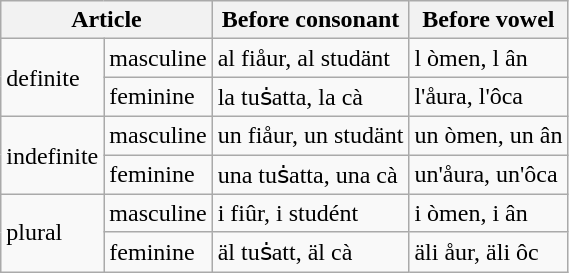<table class="wikitable">
<tr>
<th colspan="2">Article</th>
<th>Before consonant</th>
<th>Before vowel</th>
</tr>
<tr>
<td rowspan="2">definite</td>
<td>masculine</td>
<td>al fiåur, al studänt</td>
<td>l òmen, l ân</td>
</tr>
<tr>
<td>feminine</td>
<td>la tuṡatta, la cà</td>
<td>l'åura, l'ôca</td>
</tr>
<tr>
<td rowspan="2">indefinite</td>
<td>masculine</td>
<td>un fiåur, un studänt</td>
<td>un òmen, un ân</td>
</tr>
<tr>
<td>feminine</td>
<td>una tuṡatta, una cà</td>
<td>un'åura, un'ôca</td>
</tr>
<tr>
<td rowspan="2">plural</td>
<td>masculine</td>
<td>i fiûr, i studént</td>
<td>i òmen, i ân</td>
</tr>
<tr>
<td>feminine</td>
<td>äl tuṡatt, äl cà</td>
<td>äli åur, äli ôc</td>
</tr>
</table>
